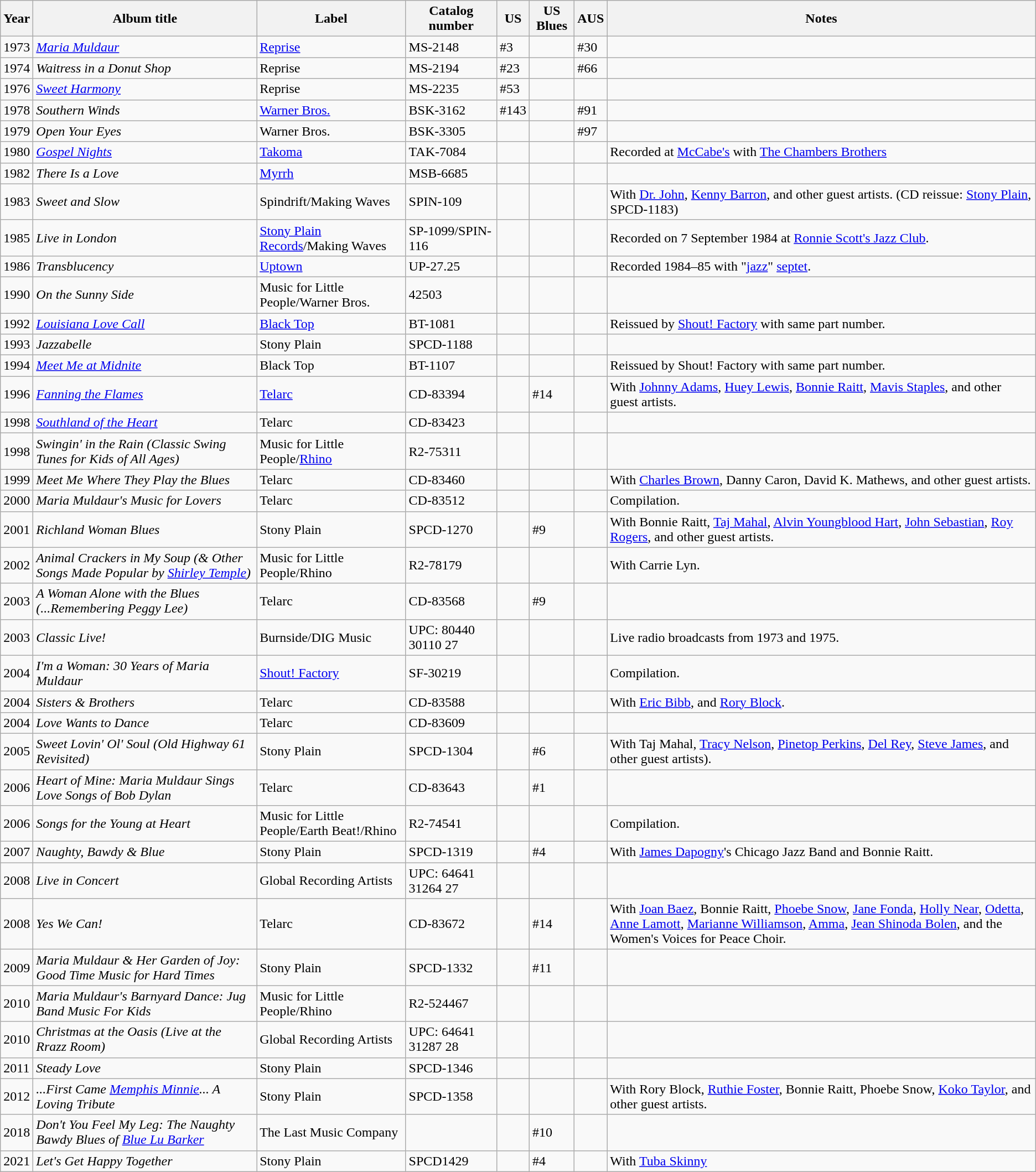<table class="wikitable defaultleft col5center col6center col7center">
<tr>
<th>Year</th>
<th>Album title</th>
<th>Label</th>
<th>Catalog number</th>
<th>US</th>
<th>US Blues</th>
<th>AUS</th>
<th>Notes</th>
</tr>
<tr>
<td>1973</td>
<td><em><a href='#'>Maria Muldaur</a></em></td>
<td><a href='#'>Reprise</a></td>
<td>MS-2148</td>
<td>#3</td>
<td></td>
<td>#30</td>
<td></td>
</tr>
<tr>
<td>1974</td>
<td><em>Waitress in a Donut Shop</em></td>
<td>Reprise</td>
<td>MS-2194</td>
<td>#23</td>
<td></td>
<td>#66</td>
<td></td>
</tr>
<tr>
<td>1976</td>
<td><em><a href='#'>Sweet Harmony</a></em></td>
<td>Reprise</td>
<td>MS-2235</td>
<td>#53</td>
<td></td>
<td></td>
<td></td>
</tr>
<tr>
<td>1978</td>
<td><em>Southern Winds</em></td>
<td><a href='#'>Warner Bros.</a></td>
<td>BSK-3162</td>
<td>#143</td>
<td></td>
<td>#91</td>
<td></td>
</tr>
<tr>
<td>1979</td>
<td><em>Open Your Eyes</em></td>
<td>Warner Bros.</td>
<td>BSK-3305</td>
<td></td>
<td></td>
<td>#97</td>
<td></td>
</tr>
<tr>
<td>1980</td>
<td><em><a href='#'>Gospel Nights</a></em></td>
<td><a href='#'>Takoma</a></td>
<td>TAK-7084</td>
<td></td>
<td></td>
<td></td>
<td>Recorded at <a href='#'>McCabe's</a> with <a href='#'>The Chambers Brothers</a></td>
</tr>
<tr>
<td>1982</td>
<td><em>There Is a Love</em></td>
<td><a href='#'>Myrrh</a></td>
<td>MSB-6685</td>
<td></td>
<td></td>
<td></td>
<td></td>
</tr>
<tr>
<td>1983</td>
<td><em>Sweet and Slow</em></td>
<td>Spindrift/Making Waves</td>
<td>SPIN-109</td>
<td></td>
<td></td>
<td></td>
<td>With <a href='#'>Dr. John</a>, <a href='#'>Kenny Barron</a>, and other guest artists. (CD reissue: <a href='#'>Stony Plain</a>, SPCD-1183)</td>
</tr>
<tr>
<td>1985</td>
<td><em>Live in London</em></td>
<td><a href='#'>Stony Plain Records</a>/Making Waves</td>
<td>SP-1099/SPIN-116</td>
<td></td>
<td></td>
<td></td>
<td>Recorded on 7 September 1984 at <a href='#'>Ronnie Scott's Jazz Club</a>.</td>
</tr>
<tr>
<td>1986</td>
<td><em>Transblucency</em></td>
<td><a href='#'>Uptown</a></td>
<td>UP-27.25</td>
<td></td>
<td></td>
<td></td>
<td>Recorded 1984–85 with "<a href='#'>jazz</a>" <a href='#'>septet</a>.</td>
</tr>
<tr>
<td>1990</td>
<td><em>On the Sunny Side</em></td>
<td>Music for Little People/Warner Bros.</td>
<td>42503</td>
<td></td>
<td></td>
<td></td>
<td></td>
</tr>
<tr>
<td>1992</td>
<td><em><a href='#'>Louisiana Love Call</a></em></td>
<td><a href='#'>Black Top</a></td>
<td>BT-1081</td>
<td></td>
<td></td>
<td></td>
<td>Reissued by <a href='#'>Shout! Factory</a> with same part number.</td>
</tr>
<tr>
<td>1993</td>
<td><em>Jazzabelle</em></td>
<td>Stony Plain</td>
<td>SPCD-1188</td>
<td></td>
<td></td>
<td></td>
<td></td>
</tr>
<tr>
<td>1994</td>
<td><em><a href='#'>Meet Me at Midnite</a></em></td>
<td>Black Top</td>
<td>BT-1107</td>
<td></td>
<td></td>
<td></td>
<td>Reissued by Shout! Factory with same part number.</td>
</tr>
<tr>
<td>1996</td>
<td><em><a href='#'>Fanning the Flames</a></em></td>
<td><a href='#'>Telarc</a></td>
<td>CD-83394</td>
<td></td>
<td>#14</td>
<td></td>
<td>With <a href='#'>Johnny Adams</a>, <a href='#'>Huey Lewis</a>, <a href='#'>Bonnie Raitt</a>, <a href='#'>Mavis Staples</a>, and other guest artists.</td>
</tr>
<tr>
<td>1998</td>
<td><em><a href='#'>Southland of the Heart</a></em></td>
<td>Telarc</td>
<td>CD-83423</td>
<td></td>
<td></td>
<td></td>
<td></td>
</tr>
<tr>
<td>1998</td>
<td><em>Swingin' in the Rain (Classic Swing Tunes for Kids of All Ages)</em></td>
<td>Music for Little People/<a href='#'>Rhino</a></td>
<td>R2-75311</td>
<td></td>
<td></td>
<td></td>
<td></td>
</tr>
<tr>
<td>1999</td>
<td><em>Meet Me Where They Play the Blues</em></td>
<td>Telarc</td>
<td>CD-83460</td>
<td></td>
<td></td>
<td></td>
<td>With <a href='#'>Charles Brown</a>, Danny Caron, David K. Mathews, and other guest artists.</td>
</tr>
<tr>
<td>2000</td>
<td><em>Maria Muldaur's Music for Lovers</em></td>
<td>Telarc</td>
<td>CD-83512</td>
<td></td>
<td></td>
<td></td>
<td>Compilation.</td>
</tr>
<tr>
<td>2001</td>
<td><em>Richland Woman Blues</em></td>
<td>Stony Plain</td>
<td>SPCD-1270</td>
<td></td>
<td>#9</td>
<td></td>
<td>With Bonnie Raitt, <a href='#'>Taj Mahal</a>, <a href='#'>Alvin Youngblood Hart</a>, <a href='#'>John Sebastian</a>, <a href='#'>Roy Rogers</a>, and other guest artists.</td>
</tr>
<tr>
<td>2002</td>
<td><em>Animal Crackers in My Soup (& Other Songs Made Popular by <a href='#'>Shirley Temple</a>)</em></td>
<td>Music for Little People/Rhino</td>
<td>R2-78179</td>
<td></td>
<td></td>
<td></td>
<td>With Carrie Lyn.</td>
</tr>
<tr>
<td>2003</td>
<td><em>A Woman Alone with the Blues (...Remembering Peggy Lee)</em></td>
<td>Telarc</td>
<td>CD-83568</td>
<td></td>
<td>#9</td>
<td></td>
<td></td>
</tr>
<tr>
<td>2003</td>
<td><em>Classic Live!</em></td>
<td>Burnside/DIG Music</td>
<td>UPC: 80440 30110 27</td>
<td></td>
<td></td>
<td></td>
<td>Live radio broadcasts from 1973 and 1975.</td>
</tr>
<tr>
<td>2004</td>
<td><em>I'm a Woman: 30 Years of Maria Muldaur</em></td>
<td><a href='#'>Shout! Factory</a></td>
<td>SF-30219</td>
<td></td>
<td></td>
<td></td>
<td>Compilation.</td>
</tr>
<tr>
<td>2004</td>
<td><em>Sisters & Brothers</em></td>
<td>Telarc</td>
<td>CD-83588</td>
<td></td>
<td></td>
<td></td>
<td>With <a href='#'>Eric Bibb</a>, and <a href='#'>Rory Block</a>.</td>
</tr>
<tr>
<td>2004</td>
<td><em>Love Wants to Dance</em></td>
<td>Telarc</td>
<td>CD-83609</td>
<td></td>
<td></td>
<td></td>
<td></td>
</tr>
<tr>
<td>2005</td>
<td><em>Sweet Lovin' Ol' Soul (Old Highway 61 Revisited)</em></td>
<td>Stony Plain</td>
<td>SPCD-1304</td>
<td></td>
<td>#6</td>
<td></td>
<td>With Taj Mahal, <a href='#'>Tracy Nelson</a>, <a href='#'>Pinetop Perkins</a>, <a href='#'>Del Rey</a>, <a href='#'>Steve James</a>, and other guest artists).</td>
</tr>
<tr>
<td>2006</td>
<td><em>Heart of Mine: Maria Muldaur Sings Love Songs of Bob Dylan</em></td>
<td>Telarc</td>
<td>CD-83643</td>
<td></td>
<td>#1</td>
<td></td>
<td></td>
</tr>
<tr>
<td>2006</td>
<td><em>Songs for the Young at Heart</em></td>
<td>Music for Little People/Earth Beat!/Rhino</td>
<td>R2-74541</td>
<td></td>
<td></td>
<td></td>
<td>Compilation.</td>
</tr>
<tr>
<td>2007</td>
<td><em>Naughty, Bawdy & Blue</em></td>
<td>Stony Plain</td>
<td>SPCD-1319</td>
<td></td>
<td>#4</td>
<td></td>
<td>With <a href='#'>James Dapogny</a>'s Chicago Jazz Band and Bonnie Raitt.</td>
</tr>
<tr>
<td>2008</td>
<td><em>Live in Concert</em></td>
<td>Global Recording Artists</td>
<td>UPC: 64641 31264 27</td>
<td></td>
<td></td>
<td></td>
</tr>
<tr>
<td>2008</td>
<td><em>Yes We Can!</em></td>
<td>Telarc</td>
<td>CD-83672</td>
<td></td>
<td>#14</td>
<td></td>
<td>With <a href='#'>Joan Baez</a>, Bonnie Raitt, <a href='#'>Phoebe Snow</a>, <a href='#'>Jane Fonda</a>, <a href='#'>Holly Near</a>, <a href='#'>Odetta</a>, <a href='#'>Anne Lamott</a>, <a href='#'>Marianne Williamson</a>, <a href='#'>Amma</a>, <a href='#'>Jean Shinoda Bolen</a>, and the Women's Voices for Peace Choir.</td>
</tr>
<tr>
<td>2009</td>
<td><em>Maria Muldaur & Her Garden of Joy: Good Time Music for Hard Times</em></td>
<td>Stony Plain</td>
<td>SPCD-1332</td>
<td></td>
<td>#11</td>
<td></td>
<td></td>
</tr>
<tr>
<td>2010</td>
<td><em>Maria Muldaur's Barnyard Dance: Jug Band Music For Kids</em></td>
<td>Music for Little People/Rhino</td>
<td>R2-524467</td>
<td></td>
<td></td>
<td></td>
<td></td>
</tr>
<tr>
<td>2010</td>
<td><em>Christmas at the Oasis (Live at the Rrazz Room)</em></td>
<td>Global Recording Artists</td>
<td>UPC: 64641 31287 28</td>
<td></td>
<td></td>
<td></td>
<td></td>
</tr>
<tr>
<td>2011</td>
<td><em>Steady Love</em></td>
<td>Stony Plain</td>
<td>SPCD-1346</td>
<td></td>
<td></td>
<td></td>
<td></td>
</tr>
<tr>
<td>2012</td>
<td><em>...First Came <a href='#'>Memphis Minnie</a>... A Loving Tribute</em></td>
<td>Stony Plain</td>
<td>SPCD-1358</td>
<td></td>
<td></td>
<td></td>
<td>With Rory Block, <a href='#'>Ruthie Foster</a>, Bonnie Raitt, Phoebe Snow, <a href='#'>Koko Taylor</a>, and other guest artists.</td>
</tr>
<tr>
<td>2018</td>
<td><em>Don't You Feel My Leg: The Naughty Bawdy Blues of <a href='#'>Blue Lu Barker</a></em></td>
<td>The Last Music Company</td>
<td></td>
<td></td>
<td>#10</td>
<td></td>
<td></td>
</tr>
<tr>
<td>2021</td>
<td><em>Let's Get Happy Together</em></td>
<td>Stony Plain</td>
<td>SPCD1429</td>
<td></td>
<td>#4</td>
<td></td>
<td>With <a href='#'>Tuba Skinny</a></td>
</tr>
</table>
